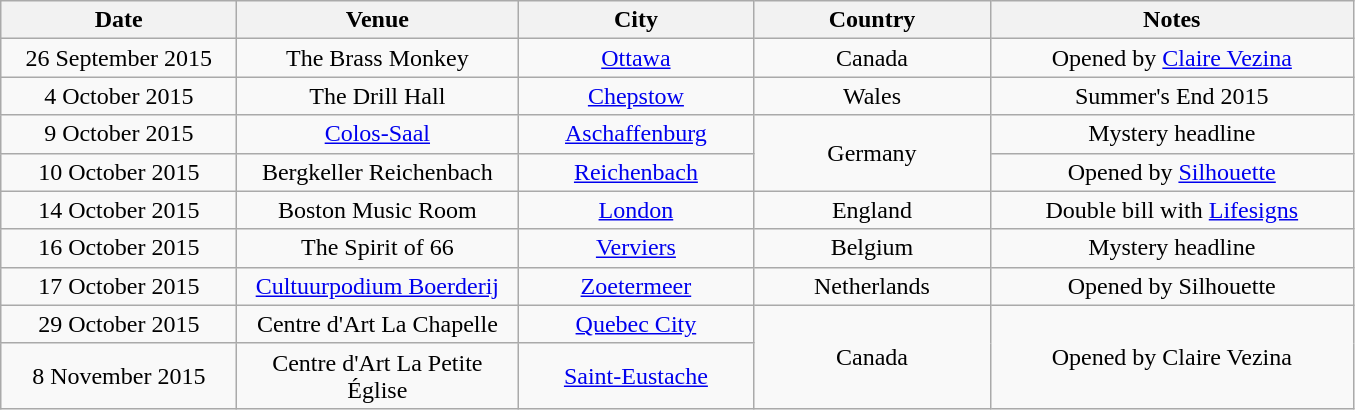<table class="wikitable" style="text-align:center;">
<tr>
<th width="150">Date</th>
<th width="180">Venue</th>
<th width="150">City</th>
<th width="150">Country</th>
<th width="235">Notes</th>
</tr>
<tr>
<td>26 September 2015</td>
<td>The Brass Monkey</td>
<td><a href='#'>Ottawa</a></td>
<td>Canada</td>
<td>Opened by <a href='#'>Claire Vezina</a></td>
</tr>
<tr>
<td>4 October 2015</td>
<td>The Drill Hall</td>
<td><a href='#'>Chepstow</a></td>
<td>Wales</td>
<td>Summer's End 2015</td>
</tr>
<tr>
<td>9 October 2015</td>
<td><a href='#'>Colos-Saal</a></td>
<td><a href='#'>Aschaffenburg</a></td>
<td rowspan="2">Germany</td>
<td>Mystery headline</td>
</tr>
<tr>
<td>10 October 2015</td>
<td>Bergkeller Reichenbach</td>
<td><a href='#'>Reichenbach</a></td>
<td>Opened by <a href='#'>Silhouette</a></td>
</tr>
<tr>
<td>14 October 2015</td>
<td>Boston Music Room</td>
<td><a href='#'>London</a></td>
<td>England</td>
<td>Double bill with <a href='#'>Lifesigns</a></td>
</tr>
<tr>
<td>16 October 2015</td>
<td>The Spirit of 66</td>
<td><a href='#'>Verviers</a></td>
<td>Belgium</td>
<td>Mystery headline</td>
</tr>
<tr>
<td>17 October 2015</td>
<td><a href='#'>Cultuurpodium Boerderij</a></td>
<td><a href='#'>Zoetermeer</a></td>
<td>Netherlands</td>
<td>Opened by Silhouette</td>
</tr>
<tr>
<td>29 October 2015</td>
<td>Centre d'Art La Chapelle</td>
<td><a href='#'>Quebec City</a></td>
<td rowspan="2">Canada</td>
<td rowspan="2">Opened by Claire Vezina</td>
</tr>
<tr>
<td>8 November 2015</td>
<td>Centre d'Art La Petite Église</td>
<td><a href='#'>Saint-Eustache</a></td>
</tr>
</table>
